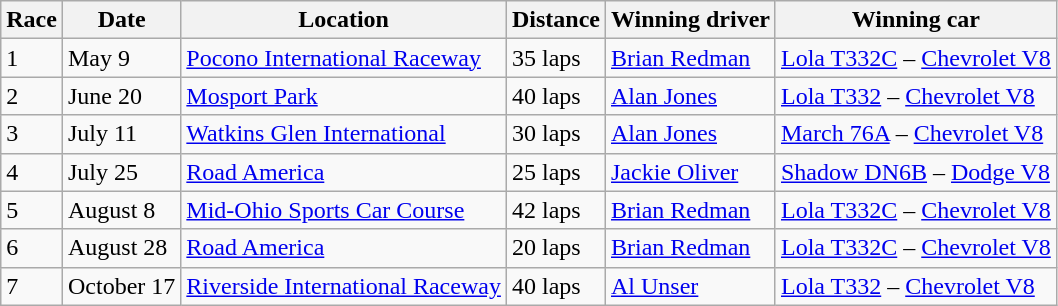<table class="wikitable" border="1">
<tr>
<th>Race </th>
<th>Date  </th>
<th>Location </th>
<th>Distance </th>
<th>Winning driver </th>
<th>Winning car </th>
</tr>
<tr>
<td>1</td>
<td>May 9</td>
<td><a href='#'>Pocono International Raceway</a></td>
<td>35 laps</td>
<td> <a href='#'>Brian Redman</a></td>
<td><a href='#'>Lola T332C</a> – <a href='#'>Chevrolet V8</a></td>
</tr>
<tr>
<td>2</td>
<td>June 20</td>
<td><a href='#'>Mosport Park</a></td>
<td>40 laps</td>
<td> <a href='#'>Alan Jones</a></td>
<td><a href='#'>Lola T332</a> – <a href='#'>Chevrolet V8</a></td>
</tr>
<tr>
<td>3</td>
<td>July 11</td>
<td><a href='#'>Watkins Glen International</a></td>
<td>30 laps</td>
<td> <a href='#'>Alan Jones</a></td>
<td><a href='#'>March 76A</a> – <a href='#'>Chevrolet V8</a></td>
</tr>
<tr>
<td>4</td>
<td>July 25</td>
<td><a href='#'>Road America</a></td>
<td>25 laps</td>
<td> <a href='#'>Jackie Oliver</a></td>
<td><a href='#'>Shadow DN6B</a> – <a href='#'>Dodge V8</a></td>
</tr>
<tr>
<td>5</td>
<td>August 8</td>
<td><a href='#'>Mid-Ohio Sports Car Course</a></td>
<td>42 laps</td>
<td> <a href='#'>Brian Redman</a></td>
<td><a href='#'>Lola T332C</a> – <a href='#'>Chevrolet V8</a></td>
</tr>
<tr>
<td>6</td>
<td>August 28</td>
<td><a href='#'>Road America</a></td>
<td>20 laps</td>
<td> <a href='#'>Brian Redman</a></td>
<td><a href='#'>Lola T332C</a> – <a href='#'>Chevrolet V8</a></td>
</tr>
<tr>
<td>7</td>
<td>October 17</td>
<td><a href='#'>Riverside International Raceway</a></td>
<td>40 laps</td>
<td> <a href='#'>Al Unser</a></td>
<td><a href='#'>Lola T332</a> – <a href='#'>Chevrolet V8</a></td>
</tr>
</table>
